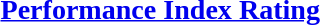<table width=100%>
<tr>
<td width=50% valign=top><br><h3><a href='#'>Performance Index Rating</a></h3>


</td>
</tr>
</table>
